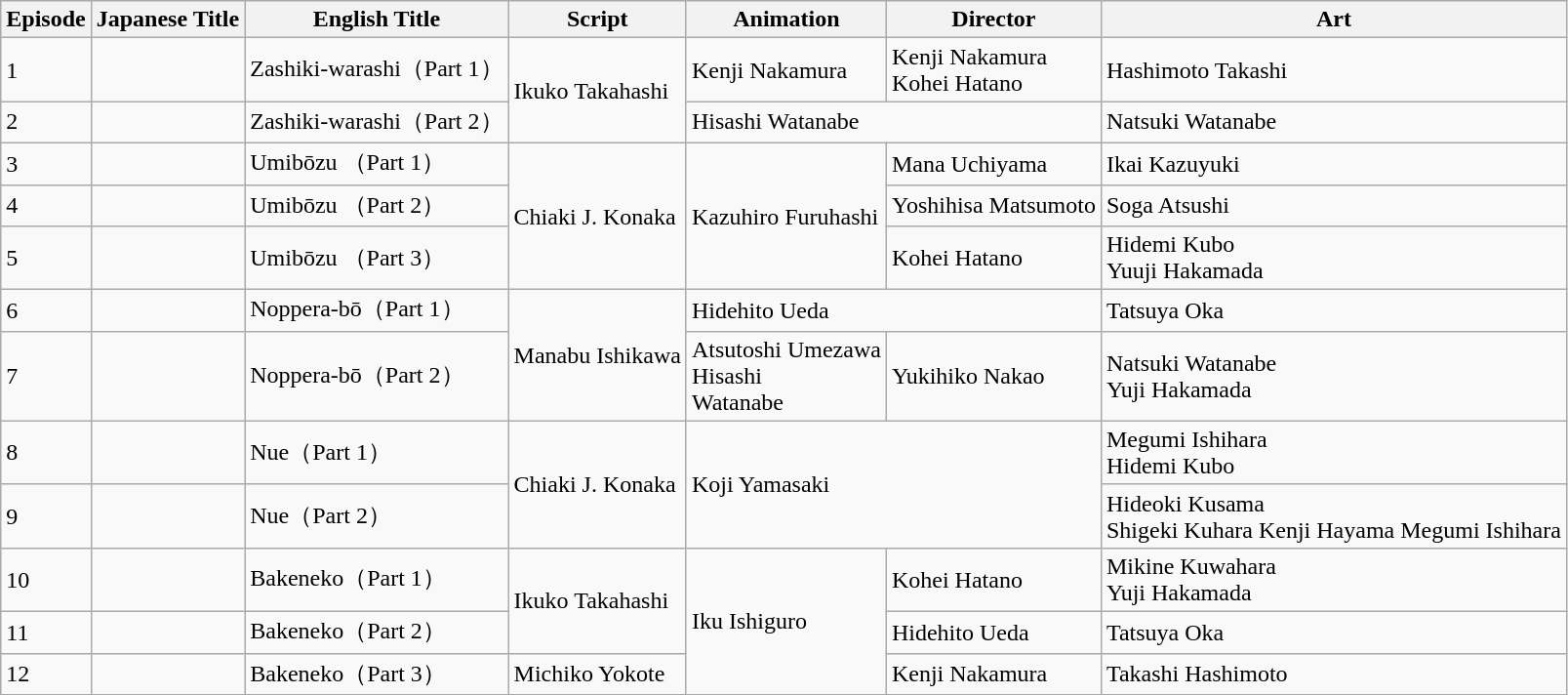<table class="wikitable">
<tr>
<th>Episode</th>
<th>Japanese Title</th>
<th>English Title</th>
<th>Script</th>
<th>Animation</th>
<th>Director</th>
<th>Art</th>
</tr>
<tr>
<td>1</td>
<td></td>
<td>Zashiki-warashi（Part 1）</td>
<td rowspan="2">Ikuko Takahashi</td>
<td>Kenji Nakamura</td>
<td>Kenji Nakamura<br>Kohei Hatano</td>
<td>Hashimoto Takashi</td>
</tr>
<tr>
<td>2</td>
<td></td>
<td>Zashiki-warashi（Part 2）</td>
<td colspan="2">Hisashi Watanabe</td>
<td>Natsuki Watanabe</td>
</tr>
<tr>
<td>3</td>
<td></td>
<td>Umibōzu （Part 1）</td>
<td rowspan="3">Chiaki J. Konaka</td>
<td rowspan="3">Kazuhiro Furuhashi</td>
<td>Mana Uchiyama</td>
<td>Ikai Kazuyuki</td>
</tr>
<tr>
<td>4</td>
<td></td>
<td>Umibōzu （Part 2）</td>
<td>Yoshihisa Matsumoto</td>
<td>Soga Atsushi</td>
</tr>
<tr>
<td>5</td>
<td></td>
<td>Umibōzu （Part 3）</td>
<td>Kohei Hatano</td>
<td>Hidemi Kubo<br>Yuuji Hakamada</td>
</tr>
<tr>
<td>6</td>
<td></td>
<td>Noppera-bō（Part 1）</td>
<td rowspan="2">Manabu Ishikawa</td>
<td colspan="2">Hidehito Ueda</td>
<td>Tatsuya Oka</td>
</tr>
<tr>
<td>7</td>
<td></td>
<td>Noppera-bō（Part 2）</td>
<td>Atsutoshi Umezawa<br>Hisashi<br>Watanabe</td>
<td>Yukihiko Nakao</td>
<td>Natsuki Watanabe<br>Yuji Hakamada</td>
</tr>
<tr>
<td>8</td>
<td></td>
<td>Nue（Part 1）</td>
<td rowspan="2">Chiaki J. Konaka</td>
<td rowspan="2" colspan="2">Koji Yamasaki</td>
<td>Megumi Ishihara<br>Hidemi Kubo</td>
</tr>
<tr>
<td>9</td>
<td></td>
<td>Nue（Part 2）</td>
<td>Hideoki Kusama<br>Shigeki Kuhara
Kenji Hayama
Megumi Ishihara</td>
</tr>
<tr>
<td>10</td>
<td></td>
<td>Bakeneko（Part 1）</td>
<td rowspan="2">Ikuko Takahashi</td>
<td rowspan="3">Iku Ishiguro</td>
<td>Kohei Hatano</td>
<td>Mikine Kuwahara<br>Yuji Hakamada</td>
</tr>
<tr>
<td>11</td>
<td></td>
<td>Bakeneko（Part 2）</td>
<td>Hidehito Ueda</td>
<td>Tatsuya Oka</td>
</tr>
<tr>
<td>12</td>
<td></td>
<td>Bakeneko（Part 3）</td>
<td>Michiko Yokote</td>
<td>Kenji Nakamura</td>
<td>Takashi Hashimoto</td>
</tr>
</table>
